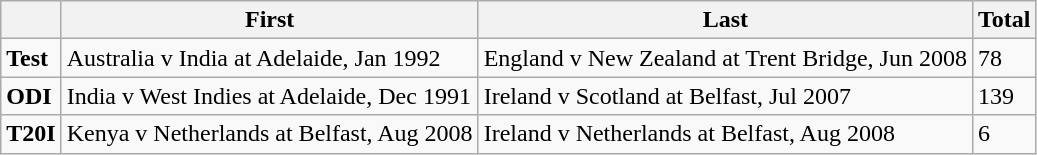<table class="wikitable">
<tr>
<th></th>
<th>First</th>
<th>Last</th>
<th>Total</th>
</tr>
<tr>
<td><strong>Test</strong></td>
<td>Australia v India at Adelaide, Jan 1992</td>
<td>England v New Zealand at Trent Bridge, Jun 2008</td>
<td>78</td>
</tr>
<tr>
<td><strong>ODI</strong></td>
<td>India v West Indies at Adelaide, Dec 1991</td>
<td>Ireland v Scotland at Belfast, Jul 2007</td>
<td>139</td>
</tr>
<tr>
<td><strong>T20I</strong></td>
<td>Kenya v Netherlands at Belfast, Aug 2008</td>
<td>Ireland v Netherlands at Belfast, Aug 2008</td>
<td>6</td>
</tr>
</table>
